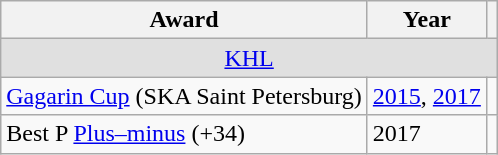<table class="wikitable">
<tr>
<th>Award</th>
<th>Year</th>
<th></th>
</tr>
<tr ALIGN="center" bgcolor="#e0e0e0">
<td colspan="3"><a href='#'>KHL</a></td>
</tr>
<tr>
<td><a href='#'>Gagarin Cup</a> (SKA Saint Petersburg)</td>
<td><a href='#'>2015</a>, <a href='#'>2017</a></td>
<td></td>
</tr>
<tr>
<td>Best P <a href='#'>Plus–minus</a> (+34)</td>
<td>2017</td>
<td></td>
</tr>
</table>
